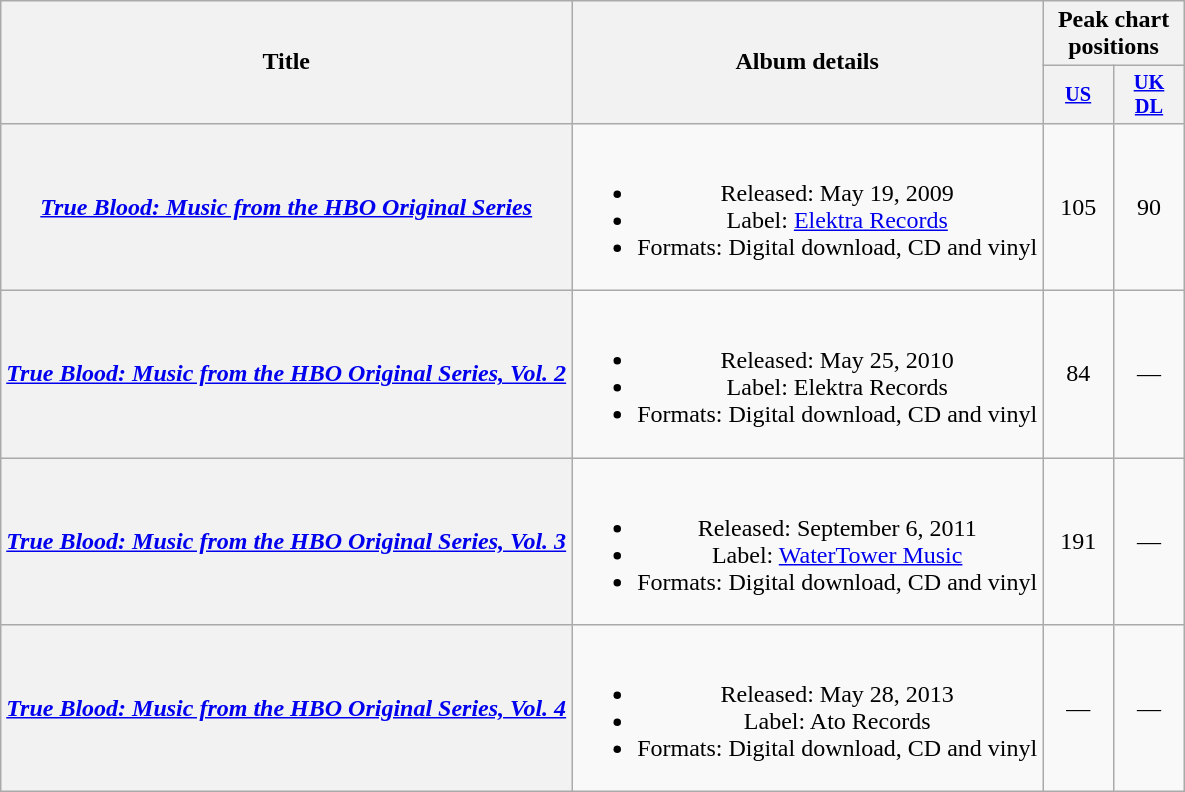<table class="wikitable plainrowheaders" style="text-align:center;">
<tr>
<th rowspan="2" scope="col">Title</th>
<th rowspan="2" scope="col">Album details</th>
<th colspan="2" scope="col">Peak chart positions</th>
</tr>
<tr>
<th scope="col" style="width:3em;font-size:85%;"><a href='#'>US</a><br></th>
<th scope="col" style="width:3em;font-size:85%;"><a href='#'>UK<br>DL</a><br></th>
</tr>
<tr>
<th scope="row"><em><a href='#'>True Blood: Music from the HBO Original Series</a></em></th>
<td><br><ul><li>Released: May 19, 2009</li><li>Label: <a href='#'>Elektra Records</a></li><li>Formats: Digital download, CD and vinyl</li></ul></td>
<td>105</td>
<td>90</td>
</tr>
<tr>
<th scope="row"><em><a href='#'>True Blood: Music from the HBO Original Series, Vol. 2</a></em></th>
<td><br><ul><li>Released: May 25, 2010</li><li>Label: Elektra Records</li><li>Formats: Digital download, CD and vinyl</li></ul></td>
<td>84</td>
<td>—</td>
</tr>
<tr>
<th scope="row"><em><a href='#'>True Blood: Music from the HBO Original Series, Vol. 3</a></em></th>
<td><br><ul><li>Released: September 6, 2011</li><li>Label: <a href='#'>WaterTower Music</a></li><li>Formats: Digital download, CD and vinyl</li></ul></td>
<td>191</td>
<td>—</td>
</tr>
<tr>
<th scope="row"><em><a href='#'>True Blood: Music from the HBO Original Series, Vol. 4</a></em></th>
<td><br><ul><li>Released: May 28, 2013</li><li>Label: Ato Records</li><li>Formats: Digital download, CD and vinyl</li></ul></td>
<td>—</td>
<td>—</td>
</tr>
</table>
